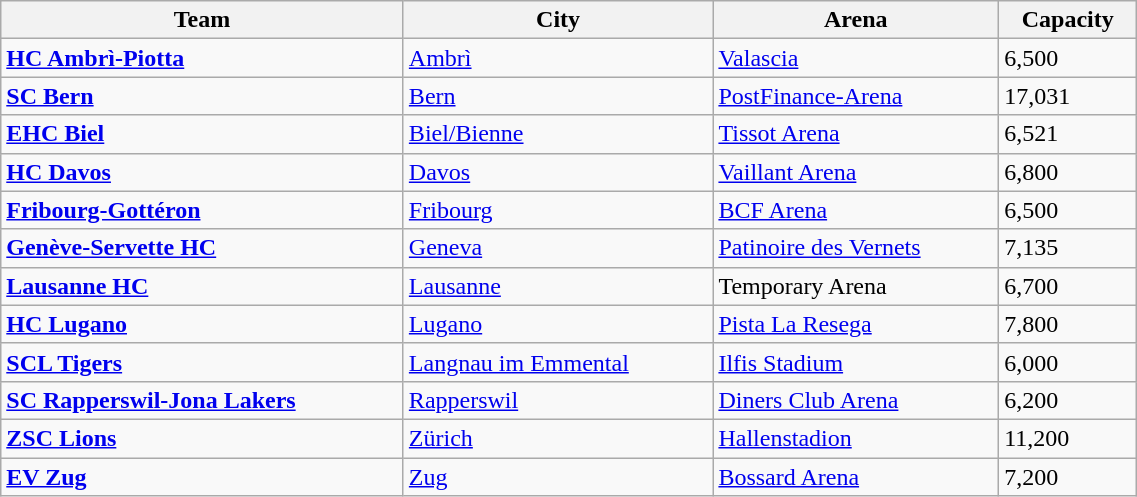<table class="wikitable" style="text-align:left" width=60%>
<tr>
<th>Team</th>
<th>City</th>
<th>Arena</th>
<th>Capacity</th>
</tr>
<tr>
<td><strong><a href='#'>HC Ambrì-Piotta</a></strong></td>
<td><a href='#'>Ambrì</a></td>
<td><a href='#'>Valascia</a></td>
<td>6,500</td>
</tr>
<tr>
<td><strong><a href='#'>SC Bern</a></strong></td>
<td><a href='#'>Bern</a></td>
<td><a href='#'>PostFinance-Arena</a></td>
<td>17,031</td>
</tr>
<tr>
<td><strong><a href='#'>EHC Biel</a></strong></td>
<td><a href='#'>Biel/Bienne</a></td>
<td><a href='#'>Tissot Arena</a></td>
<td>6,521</td>
</tr>
<tr>
<td><strong><a href='#'>HC Davos</a></strong></td>
<td><a href='#'>Davos</a></td>
<td><a href='#'>Vaillant Arena</a></td>
<td>6,800</td>
</tr>
<tr>
<td><strong><a href='#'>Fribourg-Gottéron</a></strong></td>
<td><a href='#'>Fribourg</a></td>
<td><a href='#'>BCF Arena</a></td>
<td>6,500</td>
</tr>
<tr>
<td><strong><a href='#'>Genève-Servette HC</a></strong></td>
<td><a href='#'>Geneva</a></td>
<td><a href='#'>Patinoire des Vernets</a></td>
<td>7,135</td>
</tr>
<tr>
<td><strong><a href='#'>Lausanne HC</a></strong></td>
<td><a href='#'>Lausanne</a></td>
<td>Temporary Arena</td>
<td>6,700</td>
</tr>
<tr>
<td><strong><a href='#'>HC Lugano</a></strong></td>
<td><a href='#'>Lugano</a></td>
<td><a href='#'>Pista La Resega</a></td>
<td>7,800</td>
</tr>
<tr>
<td><strong><a href='#'>SCL Tigers</a></strong></td>
<td><a href='#'>Langnau im Emmental</a></td>
<td><a href='#'>Ilfis Stadium</a></td>
<td>6,000</td>
</tr>
<tr>
<td><strong><a href='#'>SC Rapperswil-Jona Lakers</a></strong></td>
<td><a href='#'>Rapperswil</a></td>
<td><a href='#'>Diners Club Arena</a></td>
<td>6,200</td>
</tr>
<tr>
<td><strong><a href='#'>ZSC Lions</a></strong></td>
<td><a href='#'>Zürich</a></td>
<td><a href='#'>Hallenstadion</a></td>
<td>11,200</td>
</tr>
<tr>
<td><strong><a href='#'>EV Zug</a></strong></td>
<td><a href='#'>Zug</a></td>
<td><a href='#'>Bossard Arena</a></td>
<td>7,200</td>
</tr>
</table>
